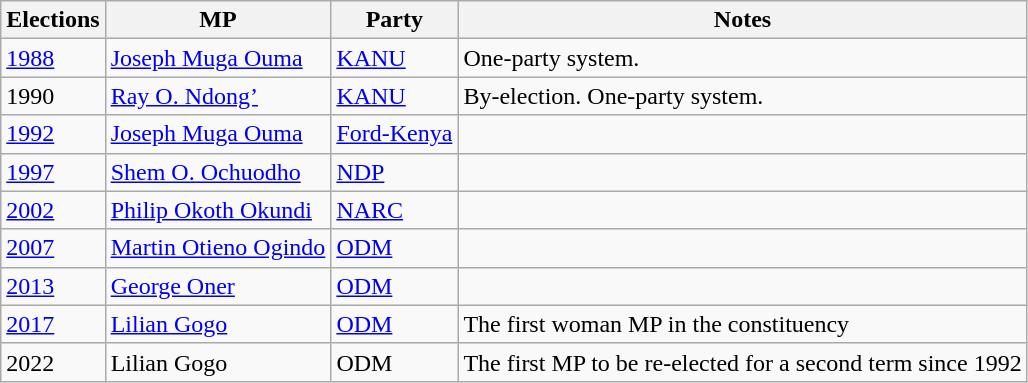<table class="wikitable">
<tr>
<th>Elections</th>
<th>MP </th>
<th>Party</th>
<th>Notes</th>
</tr>
<tr>
<td><a href='#'>1988</a></td>
<td><a href='#'>Joseph Muga Ouma</a></td>
<td><a href='#'>KANU</a></td>
<td>One-party system.</td>
</tr>
<tr>
<td>1990</td>
<td><a href='#'>Ray O. Ndong’</a></td>
<td><a href='#'>KANU</a></td>
<td>By-election. One-party system.</td>
</tr>
<tr>
<td><a href='#'>1992</a></td>
<td><a href='#'>Joseph Muga Ouma</a></td>
<td><a href='#'>Ford-Kenya</a></td>
<td></td>
</tr>
<tr>
<td><a href='#'>1997</a></td>
<td><a href='#'>Shem O. Ochuodho</a></td>
<td><a href='#'>NDP</a></td>
<td></td>
</tr>
<tr>
<td><a href='#'>2002</a></td>
<td><a href='#'>Philip Okoth Okundi</a></td>
<td><a href='#'>NARC</a></td>
<td></td>
</tr>
<tr>
<td><a href='#'>2007</a></td>
<td><a href='#'>Martin Otieno Ogindo</a></td>
<td><a href='#'>ODM</a></td>
<td></td>
</tr>
<tr>
<td><a href='#'>2013</a></td>
<td><a href='#'>George Oner</a></td>
<td><a href='#'>ODM</a></td>
<td></td>
</tr>
<tr>
<td><a href='#'>2017</a></td>
<td><a href='#'>Lilian Gogo</a></td>
<td><a href='#'>ODM</a></td>
<td>The first woman MP in the constituency</td>
</tr>
<tr>
<td>2022</td>
<td>Lilian Gogo</td>
<td>ODM</td>
<td>The first MP to be re-elected for a second term since 1992</td>
</tr>
</table>
